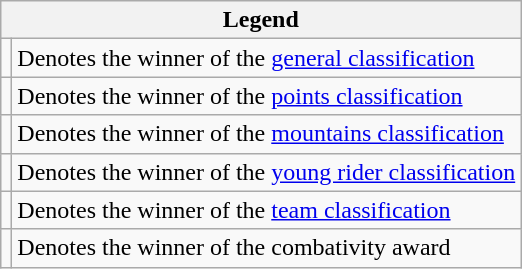<table class="wikitable">
<tr>
<th scope="col" colspan="4">Legend</th>
</tr>
<tr>
<td></td>
<td>Denotes the winner of the <a href='#'>general classification</a></td>
</tr>
<tr>
<td></td>
<td>Denotes the winner of the <a href='#'>points classification</a></td>
</tr>
<tr>
<td></td>
<td>Denotes the winner of the <a href='#'>mountains classification</a></td>
</tr>
<tr>
<td></td>
<td>Denotes the winner of the <a href='#'>young rider classification</a></td>
</tr>
<tr>
<td></td>
<td>Denotes the winner of the <a href='#'>team classification</a></td>
</tr>
<tr>
<td></td>
<td>Denotes the winner of the combativity award</td>
</tr>
</table>
